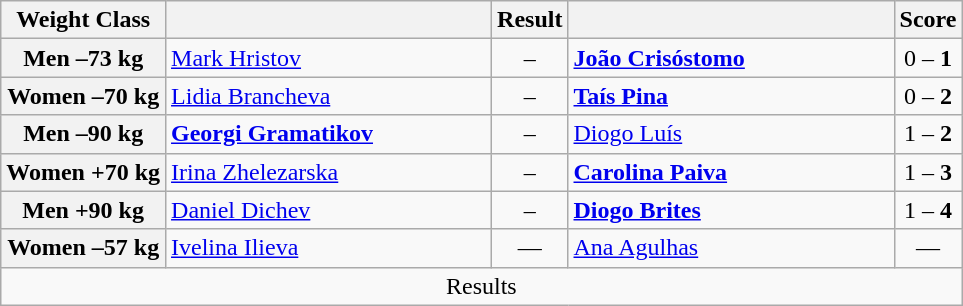<table class="wikitable">
<tr>
<th>Weight Class</th>
<th style="width:210px;"></th>
<th>Result</th>
<th style="width:210px;"></th>
<th>Score</th>
</tr>
<tr>
<th>Men –73 kg</th>
<td><a href='#'>Mark Hristov</a></td>
<td align=center> – <strong></strong></td>
<td><strong><a href='#'>João Crisóstomo</a></strong></td>
<td align=center>0 – <strong>1</strong></td>
</tr>
<tr>
<th>Women –70 kg</th>
<td><a href='#'>Lidia Brancheva</a></td>
<td align=center> – <strong></strong></td>
<td><strong><a href='#'>Taís Pina</a></strong></td>
<td align=center>0 – <strong>2</strong></td>
</tr>
<tr>
<th>Men –90 kg</th>
<td><strong><a href='#'>Georgi Gramatikov</a></strong></td>
<td align=center><strong></strong> – </td>
<td><a href='#'>Diogo Luís</a></td>
<td align=center>1 – <strong>2</strong></td>
</tr>
<tr>
<th>Women +70 kg</th>
<td><a href='#'>Irina Zhelezarska</a></td>
<td align=center> – <strong></strong></td>
<td><strong><a href='#'>Carolina Paiva</a></strong></td>
<td align=center>1 – <strong>3</strong></td>
</tr>
<tr>
<th>Men +90 kg</th>
<td><a href='#'>Daniel Dichev</a></td>
<td align=center> – <strong></strong></td>
<td><strong><a href='#'>Diogo Brites</a></strong></td>
<td align=center>1 – <strong>4</strong></td>
</tr>
<tr>
<th>Women –57 kg</th>
<td><a href='#'>Ivelina Ilieva</a></td>
<td align=center>—</td>
<td><a href='#'>Ana Agulhas</a></td>
<td align=center>—</td>
</tr>
<tr>
<td align=center colspan=5>Results</td>
</tr>
</table>
